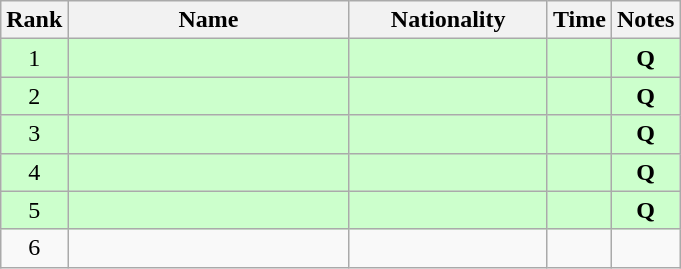<table class="wikitable sortable" style="text-align:center">
<tr>
<th>Rank</th>
<th style="width:180px">Name</th>
<th style="width:125px">Nationality</th>
<th>Time</th>
<th>Notes</th>
</tr>
<tr style="background:#cfc;">
<td>1</td>
<td style="text-align:left;"></td>
<td style="text-align:left;"></td>
<td></td>
<td><strong>Q</strong></td>
</tr>
<tr style="background:#cfc;">
<td>2</td>
<td style="text-align:left;"></td>
<td style="text-align:left;"></td>
<td></td>
<td><strong>Q</strong></td>
</tr>
<tr style="background:#cfc;">
<td>3</td>
<td style="text-align:left;"></td>
<td style="text-align:left;"></td>
<td></td>
<td><strong>Q</strong></td>
</tr>
<tr style="background:#cfc;">
<td>4</td>
<td style="text-align:left;"></td>
<td style="text-align:left;"></td>
<td></td>
<td><strong>Q</strong></td>
</tr>
<tr style="background:#cfc;">
<td>5</td>
<td style="text-align:left;"></td>
<td style="text-align:left;"></td>
<td></td>
<td><strong>Q</strong></td>
</tr>
<tr>
<td>6</td>
<td style="text-align:left;"></td>
<td style="text-align:left;"></td>
<td></td>
<td></td>
</tr>
</table>
